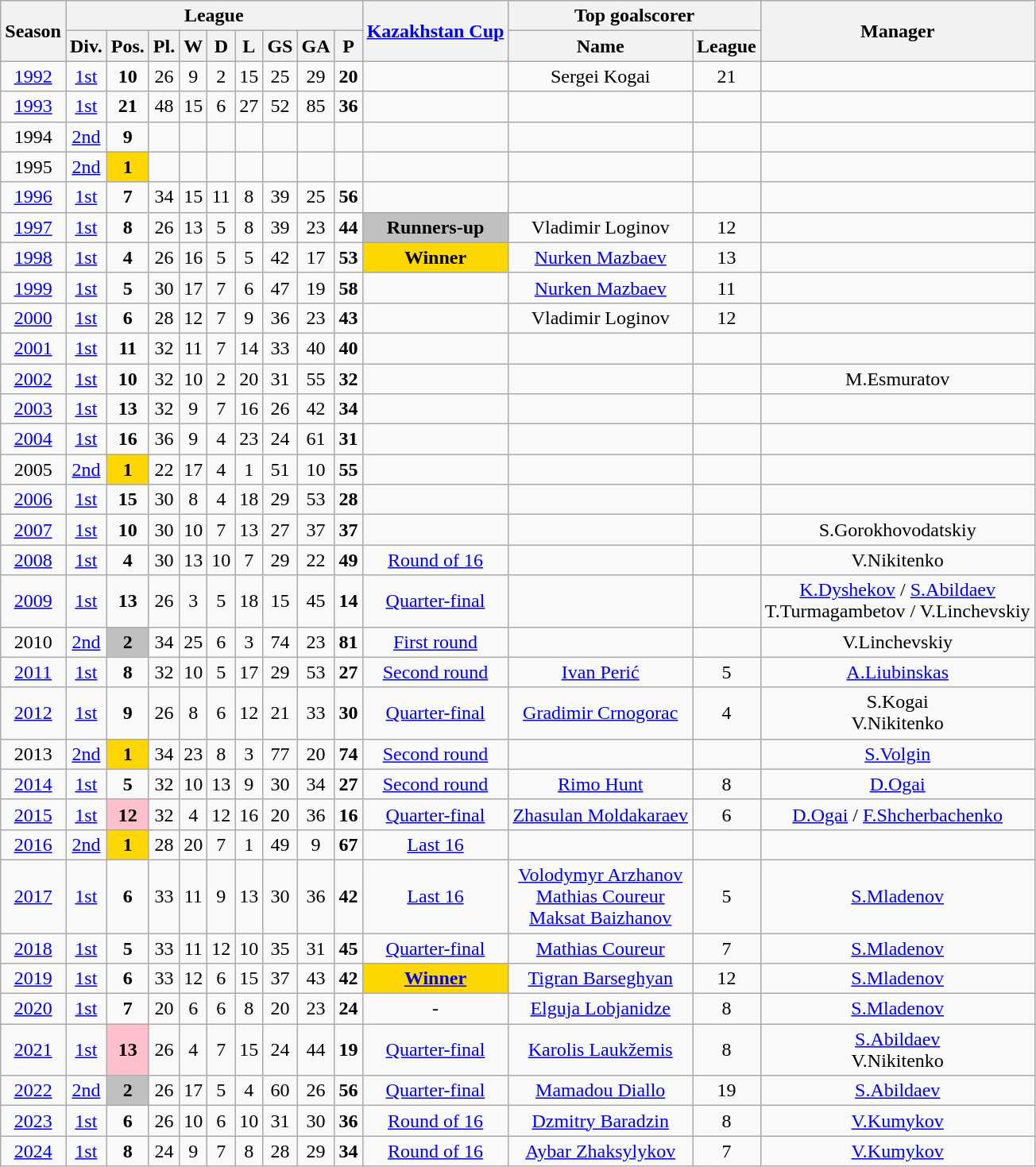<table class="wikitable mw-collapsible mw-collapsed">
<tr style="background:#efefef;">
<th rowspan="2">Season</th>
<th colspan="9">League</th>
<th rowspan="2"><a href='#'>Kazakhstan Cup</a></th>
<th colspan="2">Top goalscorer</th>
<th rowspan="2">Manager</th>
</tr>
<tr>
<th>Div.</th>
<th>Pos.</th>
<th>Pl.</th>
<th>W</th>
<th>D</th>
<th>L</th>
<th>GS</th>
<th>GA</th>
<th>P</th>
<th>Name</th>
<th>League</th>
</tr>
<tr>
<td align=center><a href='#'>1992</a></td>
<td align=center><a href='#'>1st</a></td>
<td align=center><strong>10</strong></td>
<td align=center>26</td>
<td align=center>9</td>
<td align=center>2</td>
<td align=center>15</td>
<td align=center>25</td>
<td align=center>29</td>
<td align=center><strong>20</strong></td>
<td align=center></td>
<td align=center> Sergei Kogai</td>
<td align=center>21</td>
<td align=center></td>
</tr>
<tr>
<td align=center><a href='#'>1993</a></td>
<td align=center><a href='#'>1st</a></td>
<td align=center><strong>21</strong></td>
<td align=center>48</td>
<td align=center>15</td>
<td align=center>6</td>
<td align=center>27</td>
<td align=center>52</td>
<td align=center>85</td>
<td align=center><strong>36</strong></td>
<td align=center></td>
<td align=center></td>
<td align=center></td>
<td align=center></td>
</tr>
<tr>
<td align=center>1994</td>
<td align=center><a href='#'>2nd</a></td>
<td align=center><strong>9</strong></td>
<td align=center></td>
<td align=center></td>
<td align=center></td>
<td align=center></td>
<td align=center></td>
<td align=center></td>
<td align=center><strong> </strong></td>
<td align=center></td>
<td align=center></td>
<td align=center></td>
<td align=center></td>
</tr>
<tr>
<td align=center>1995</td>
<td align=center><a href='#'>2nd</a></td>
<td style="text-align:center; background:gold;"><strong>1</strong></td>
<td align=center></td>
<td align=center></td>
<td align=center></td>
<td align=center></td>
<td align=center></td>
<td align=center></td>
<td align=center><strong> </strong></td>
<td align=center></td>
<td align=center></td>
<td align=center></td>
<td align=center></td>
</tr>
<tr>
<td align=center><a href='#'>1996</a></td>
<td align=center><a href='#'>1st</a></td>
<td align=center><strong>7</strong></td>
<td align=center>34</td>
<td align=center>15</td>
<td align=center>11</td>
<td align=center>8</td>
<td align=center>39</td>
<td align=center>25</td>
<td align=center><strong>56</strong></td>
<td align=center></td>
<td align=center></td>
<td align=center></td>
<td align=center></td>
</tr>
<tr>
<td align=center><a href='#'>1997</a></td>
<td align=center><a href='#'>1st</a></td>
<td align=center><strong>8</strong></td>
<td align=center>26</td>
<td align=center>13</td>
<td align=center>5</td>
<td align=center>8</td>
<td align=center>39</td>
<td align=center>23</td>
<td align=center><strong>44</strong></td>
<td style="text-align:center; background:silver;"><strong>Runners-up</strong></td>
<td align=center> Vladimir Loginov</td>
<td align=center>12</td>
<td align=center></td>
</tr>
<tr>
<td align=center><a href='#'>1998</a></td>
<td align=center><a href='#'>1st</a></td>
<td align=center><strong>4</strong></td>
<td align=center>26</td>
<td align=center>16</td>
<td align=center>5</td>
<td align=center>5</td>
<td align=center>42</td>
<td align=center>17</td>
<td align=center><strong>53</strong></td>
<td style="text-align:center; background:gold;"><strong>Winner</strong></td>
<td align=center> <a href='#'>Nurken Mazbaev</a></td>
<td align=center>13</td>
<td align=center></td>
</tr>
<tr>
<td align=center><a href='#'>1999</a></td>
<td align=center><a href='#'>1st</a></td>
<td align=center><strong>5</strong></td>
<td align=center>30</td>
<td align=center>17</td>
<td align=center>7</td>
<td align=center>6</td>
<td align=center>47</td>
<td align=center>19</td>
<td align=center><strong>58</strong></td>
<td align=center></td>
<td align=center> <a href='#'>Nurken Mazbaev</a></td>
<td align=center>11</td>
<td align=center></td>
</tr>
<tr>
<td align=center><a href='#'>2000</a></td>
<td align=center><a href='#'>1st</a></td>
<td align=center><strong>6</strong></td>
<td align=center>28</td>
<td align=center>12</td>
<td align=center>7</td>
<td align=center>9</td>
<td align=center>36</td>
<td align=center>23</td>
<td align=center><strong>43</strong></td>
<td align=center></td>
<td align=center> Vladimir Loginov</td>
<td align=center>12</td>
<td align=center></td>
</tr>
<tr>
<td align=center><a href='#'>2001</a></td>
<td align=center><a href='#'>1st</a></td>
<td align=center><strong>11</strong></td>
<td align=center>32</td>
<td align=center>11</td>
<td align=center>7</td>
<td align=center>14</td>
<td align=center>33</td>
<td align=center>40</td>
<td align=center><strong>40</strong></td>
<td align=center></td>
<td align=center></td>
<td align=center></td>
<td align=center></td>
</tr>
<tr>
<td align=center><a href='#'>2002</a></td>
<td align=center><a href='#'>1st</a></td>
<td align=center><strong>10</strong></td>
<td align=center>32</td>
<td align=center>10</td>
<td align=center>2</td>
<td align=center>20</td>
<td align=center>31</td>
<td align=center>55</td>
<td align=center><strong>32</strong></td>
<td align=center></td>
<td align=center></td>
<td align=center></td>
<td align=center> M.Esmuratov</td>
</tr>
<tr>
<td align=center><a href='#'>2003</a></td>
<td align=center><a href='#'>1st</a></td>
<td align=center><strong>13</strong></td>
<td align=center>32</td>
<td align=center>9</td>
<td align=center>7</td>
<td align=center>16</td>
<td align=center>26</td>
<td align=center>42</td>
<td align=center><strong>34</strong></td>
<td align=center></td>
<td align=center></td>
<td align=center></td>
<td align=center></td>
</tr>
<tr>
<td align=center><a href='#'>2004</a></td>
<td align=center><a href='#'>1st</a></td>
<td align=center><strong>16</strong></td>
<td align=center>36</td>
<td align=center>9</td>
<td align=center>4</td>
<td align=center>23</td>
<td align=center>24</td>
<td align=center>61</td>
<td align=center><strong>31</strong></td>
<td align=center></td>
<td align=center></td>
<td align=center></td>
<td align=center></td>
</tr>
<tr>
<td align=center>2005</td>
<td align=center><a href='#'>2nd</a></td>
<td style="text-align:center; background:gold;"><strong>1</strong></td>
<td align=center>22</td>
<td align=center>17</td>
<td align=center>4</td>
<td align=center>1</td>
<td align=center>51</td>
<td align=center>10</td>
<td align=center><strong>55</strong></td>
<td align=center></td>
<td align=center></td>
<td align=center></td>
<td align=center></td>
</tr>
<tr>
<td align=center><a href='#'>2006</a></td>
<td align=center><a href='#'>1st</a></td>
<td align=center><strong>15</strong></td>
<td align=center>30</td>
<td align=center>8</td>
<td align=center>4</td>
<td align=center>18</td>
<td align=center>29</td>
<td align=center>53</td>
<td align=center><strong>28</strong></td>
<td align=center></td>
<td align=center></td>
<td align=center></td>
<td align=center></td>
</tr>
<tr>
<td align=center><a href='#'>2007</a></td>
<td align=center><a href='#'>1st</a></td>
<td align=center><strong>10</strong></td>
<td align=center>30</td>
<td align=center>10</td>
<td align=center>7</td>
<td align=center>13</td>
<td align=center>27</td>
<td align=center>37</td>
<td align=center><strong>37</strong></td>
<td align=center></td>
<td align=center></td>
<td align=center></td>
<td align=center> S.Gorokhovodatskiy</td>
</tr>
<tr>
<td align=center><a href='#'>2008</a></td>
<td align=center><a href='#'>1st</a></td>
<td align=center><strong>4</strong></td>
<td align=center>30</td>
<td align=center>13</td>
<td align=center>10</td>
<td align=center>7</td>
<td align=center>29</td>
<td align=center>22</td>
<td align=center><strong>49</strong></td>
<td align=center><a href='#'>Round of 16</a></td>
<td align=center></td>
<td align=center></td>
<td align=center> V.Nikitenko</td>
</tr>
<tr>
<td align=center><a href='#'>2009</a></td>
<td align=center><a href='#'>1st</a></td>
<td align=center><strong>13</strong></td>
<td align=center>26</td>
<td align=center>3</td>
<td align=center>5</td>
<td align=center>18</td>
<td align=center>15</td>
<td align=center>45</td>
<td align=center><strong>14</strong></td>
<td align=center><a href='#'>Quarter-final</a></td>
<td align=center></td>
<td align=center></td>
<td align=center> <a href='#'>K.Dyshekov</a> /  <a href='#'>S.Abildaev</a> <br>  T.Turmagambetov /  V.Linchevskiy</td>
</tr>
<tr>
<td align=center>2010</td>
<td align=center><a href='#'>2nd</a></td>
<td style="text-align:center; background:silver;"><strong>2</strong></td>
<td align=center>34</td>
<td align=center>25</td>
<td align=center>6</td>
<td align=center>3</td>
<td align=center>74</td>
<td align=center>23</td>
<td align=center><strong>81</strong></td>
<td align=center><a href='#'>First round</a></td>
<td align=center></td>
<td align=center></td>
<td align=center> V.Linchevskiy</td>
</tr>
<tr>
<td align=center><a href='#'>2011</a></td>
<td align=center><a href='#'>1st</a></td>
<td align=center><strong>8</strong></td>
<td align=center>32</td>
<td align=center>10</td>
<td align=center>5</td>
<td align=center>17</td>
<td align=center>29</td>
<td align=center>53</td>
<td align=center><strong>27</strong></td>
<td align=center><a href='#'>Second round</a></td>
<td align=center> <a href='#'>Ivan Perić</a></td>
<td align=center>5</td>
<td align=center> <a href='#'>A.Liubinskas</a></td>
</tr>
<tr>
<td align=center><a href='#'>2012</a></td>
<td align=center><a href='#'>1st</a></td>
<td align=center><strong>9</strong></td>
<td align=center>26</td>
<td align=center>8</td>
<td align=center>6</td>
<td align=center>12</td>
<td align=center>21</td>
<td align=center>33</td>
<td align=center><strong>30</strong></td>
<td align=center><a href='#'>Quarter-final</a></td>
<td align=center> <a href='#'>Gradimir Crnogorac</a></td>
<td align=center>4</td>
<td align=center> S.Kogai <br>  V.Nikitenko</td>
</tr>
<tr>
<td align=center>2013</td>
<td align=center><a href='#'>2nd</a></td>
<td style="text-align:center; background:gold;"><strong>1</strong></td>
<td align=center>34</td>
<td align=center>23</td>
<td align=center>8</td>
<td align=center>3</td>
<td align=center>77</td>
<td align=center>20</td>
<td align=center><strong>74</strong></td>
<td align=center><a href='#'>Second round</a></td>
<td align=center></td>
<td align=center></td>
<td align=center> <a href='#'>S.Volgin</a></td>
</tr>
<tr>
<td align=center><a href='#'>2014</a></td>
<td align=center><a href='#'>1st</a></td>
<td align=center><strong>5</strong></td>
<td align=center>32</td>
<td align=center>10</td>
<td align=center>13</td>
<td align=center>9</td>
<td align=center>30</td>
<td align=center>34</td>
<td align=center><strong>27</strong></td>
<td align=center><a href='#'>Second round</a></td>
<td align=center> <a href='#'>Rimo Hunt</a></td>
<td align=center>8</td>
<td align=center> <a href='#'>D.Ogai</a></td>
</tr>
<tr>
<td align=center><a href='#'>2015</a></td>
<td align=center><a href='#'>1st</a></td>
<td style="text-align:center; background:pink;"><strong>12</strong></td>
<td align=center>32</td>
<td align=center>4</td>
<td align=center>12</td>
<td align=center>16</td>
<td align=center>20</td>
<td align=center>36</td>
<td align=center><strong>16</strong></td>
<td align=center><a href='#'>Quarter-final</a></td>
<td align=center> <a href='#'>Zhasulan Moldakaraev</a></td>
<td align=center>6</td>
<td align=center> <a href='#'>D.Ogai</a> /  <a href='#'>F.Shcherbachenko</a></td>
</tr>
<tr>
<td align=center><a href='#'>2016</a></td>
<td align=center><a href='#'>2nd</a></td>
<td style="text-align:center; background:gold;"><strong>1</strong></td>
<td align=center>28</td>
<td align=center>20</td>
<td align=center>7</td>
<td align=center>1</td>
<td align=center>49</td>
<td align=center>9</td>
<td align=center><strong>67</strong></td>
<td align=center><a href='#'>Last 16</a></td>
<td align=center></td>
<td align=center></td>
<td align=center></td>
</tr>
<tr>
<td align=center><a href='#'>2017</a></td>
<td align=center><a href='#'>1st</a></td>
<td align=center><strong>6</strong></td>
<td align=center>33</td>
<td align=center>11</td>
<td align=center>9</td>
<td align=center>13</td>
<td align=center>30</td>
<td align=center>36</td>
<td align=center><strong>42</strong></td>
<td align=center><a href='#'>Last 16</a></td>
<td align=center> <a href='#'>Volodymyr Arzhanov</a> <br>  <a href='#'>Mathias Coureur</a> <br>  <a href='#'>Maksat Baizhanov</a></td>
<td align=center>5</td>
<td align=center> <a href='#'>S.Mladenov</a></td>
</tr>
<tr>
<td align=center><a href='#'>2018</a></td>
<td align=center><a href='#'>1st</a></td>
<td align=center><strong>5</strong></td>
<td align=center>33</td>
<td align=center>11</td>
<td align=center>12</td>
<td align=center>10</td>
<td align=center>35</td>
<td align=center>31</td>
<td align=center><strong>45</strong></td>
<td align=center><a href='#'>Quarter-final</a></td>
<td align=center> <a href='#'>Mathias Coureur</a></td>
<td align=center>7</td>
<td align=center> <a href='#'>S.Mladenov</a></td>
</tr>
<tr>
<td align=center><a href='#'>2019</a></td>
<td align=center><a href='#'>1st</a></td>
<td align=center><strong>6</strong></td>
<td align=center>33</td>
<td align=center>12</td>
<td align=center>6</td>
<td align=center>15</td>
<td align=center>37</td>
<td align=center>43</td>
<td align=center><strong>42</strong></td>
<td style="text-align:center; background:gold;"><strong><a href='#'>Winner</a></strong></td>
<td align=center> <a href='#'>Tigran Barseghyan</a></td>
<td align=center>12</td>
<td align=center> <a href='#'>S.Mladenov</a></td>
</tr>
<tr>
<td align=center><a href='#'>2020</a></td>
<td align=center><a href='#'>1st</a></td>
<td align=center><strong>7</strong></td>
<td align=center>20</td>
<td align=center>6</td>
<td align=center>6</td>
<td align=center>8</td>
<td align=center>20</td>
<td align=center>23</td>
<td align=center><strong>24</strong></td>
<td align=center>-</td>
<td align=center> <a href='#'>Elguja Lobjanidze</a></td>
<td align=center>8</td>
<td align=center> <a href='#'>S.Mladenov</a></td>
</tr>
<tr>
<td align=center><a href='#'>2021</a></td>
<td align=center><a href='#'>1st</a></td>
<td style="text-align:center; background:pink;"><strong>13</strong></td>
<td align=center>26</td>
<td align=center>4</td>
<td align=center>7</td>
<td align=center>15</td>
<td align=center>24</td>
<td align=center>44</td>
<td align=center><strong>19</strong></td>
<td align=center><a href='#'>Quarter-final</a></td>
<td align=center> <a href='#'>Karolis Laukžemis</a></td>
<td align=center>8</td>
<td align=center> <a href='#'>S.Abildaev</a> <br>  V.Nikitenko</td>
</tr>
<tr>
<td align=center><a href='#'>2022</a></td>
<td align=center><a href='#'>2nd</a></td>
<td style="text-align:center; background:silver;"><strong>2</strong></td>
<td align=center>26</td>
<td align=center>17</td>
<td align=center>5</td>
<td align=center>4</td>
<td align=center>60</td>
<td align=center>26</td>
<td align=center><strong>56</strong></td>
<td align=center><a href='#'>Quarter-final</a></td>
<td align=center> <a href='#'>Mamadou Diallo</a></td>
<td align=center>19</td>
<td align=center> <a href='#'>S.Abildaev</a></td>
</tr>
<tr>
<td align=center><a href='#'>2023</a></td>
<td align=center><a href='#'>1st</a></td>
<td align=center><strong>6</strong></td>
<td align=center>26</td>
<td align=center>10</td>
<td align=center>6</td>
<td align=center>10</td>
<td align=center>31</td>
<td align=center>30</td>
<td align=center><strong>36</strong></td>
<td align=center><a href='#'>Round of 16</a></td>
<td align=center> <a href='#'>Dzmitry Baradzin</a></td>
<td align=center>8</td>
<td align=center> <a href='#'>V.Kumykov</a></td>
</tr>
<tr>
<td align=center><a href='#'>2024</a></td>
<td align=center><a href='#'>1st</a></td>
<td align=center><strong>8</strong></td>
<td align=center>24</td>
<td align=center>9</td>
<td align=center>7</td>
<td align=center>8</td>
<td align=center>28</td>
<td align=center>29</td>
<td align=center><strong>34</strong></td>
<td align=center><a href='#'>Round of 16</a></td>
<td align=center> <a href='#'>Aybar Zhaksylykov</a></td>
<td align=center>7</td>
<td align=center> <a href='#'>V.Kumykov</a></td>
</tr>
</table>
